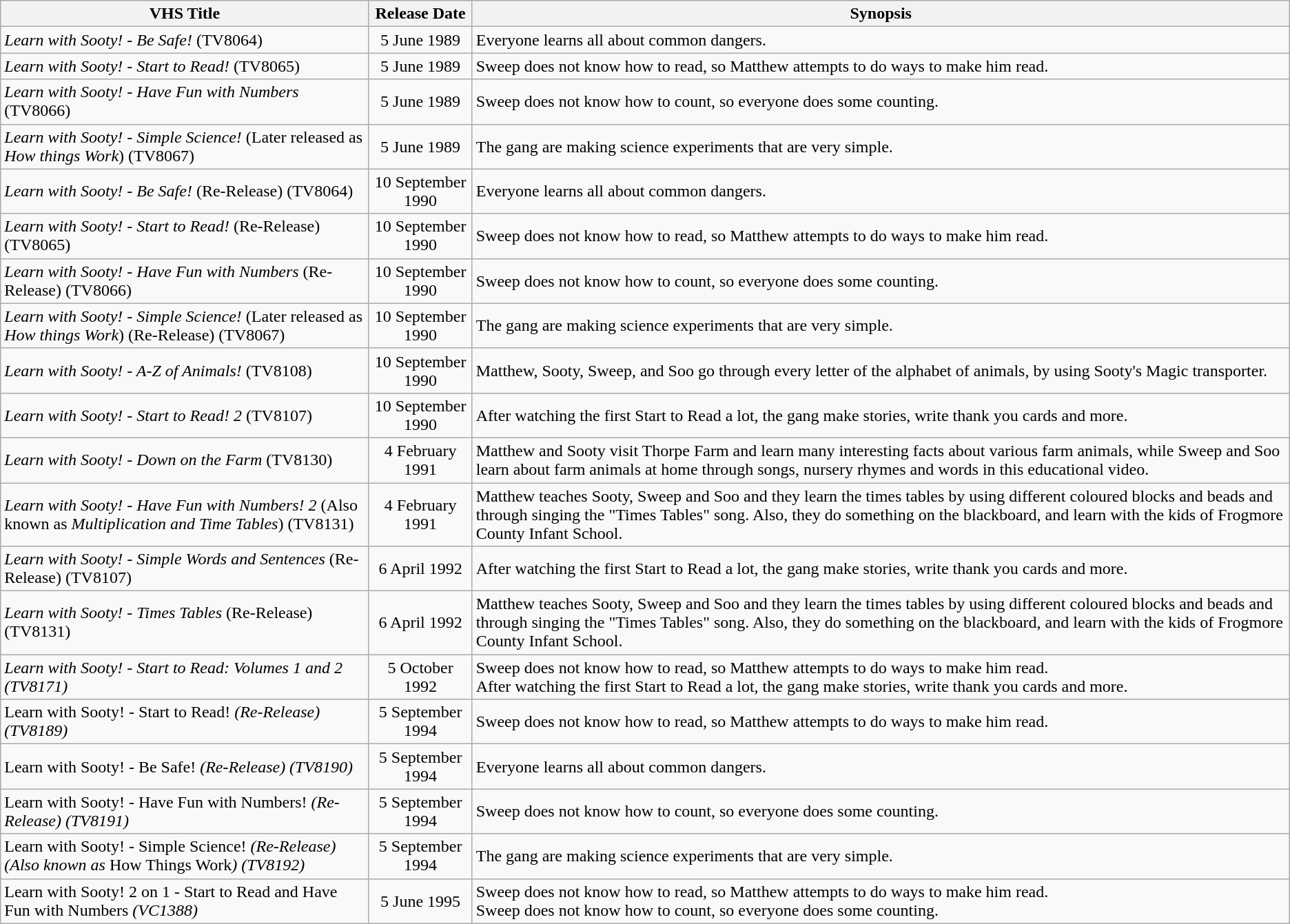<table class="wikitable">
<tr>
<th>VHS Title</th>
<th>Release Date</th>
<th>Synopsis</th>
</tr>
<tr>
<td><em>Learn with Sooty! - Be Safe!</em> (TV8064)</td>
<td align="center">5 June 1989</td>
<td>Everyone learns all about common dangers.</td>
</tr>
<tr>
<td><em>Learn with Sooty! - Start to Read!</em> (TV8065)</td>
<td align="center">5 June 1989</td>
<td>Sweep does not know how to read, so Matthew attempts to do ways to make him read.</td>
</tr>
<tr>
<td><em>Learn with Sooty! - Have Fun with Numbers</em> (TV8066)</td>
<td align="center">5 June 1989</td>
<td>Sweep does not know how to count, so everyone does some counting.</td>
</tr>
<tr>
<td><em>Learn with Sooty! - Simple Science!</em> (Later released as <em>How things Work</em>) (TV8067)</td>
<td align="center">5 June 1989</td>
<td>The gang are making science experiments that are very simple.</td>
</tr>
<tr>
<td><em>Learn with Sooty! - Be Safe!</em> (Re-Release) (TV8064)</td>
<td align="center">10 September 1990</td>
<td>Everyone learns all about common dangers.</td>
</tr>
<tr>
<td><em>Learn with Sooty! - Start to Read!</em> (Re-Release) (TV8065)</td>
<td align="center">10 September 1990</td>
<td>Sweep does not know how to read, so Matthew attempts to do ways to make him read.</td>
</tr>
<tr>
<td><em>Learn with Sooty! - Have Fun with Numbers</em> (Re-Release) (TV8066)</td>
<td align="center">10 September 1990</td>
<td>Sweep does not know how to count, so everyone does some counting.</td>
</tr>
<tr>
<td><em>Learn with Sooty! - Simple Science!</em> (Later released as <em>How things Work</em>) (Re-Release) (TV8067)</td>
<td align="center">10 September 1990</td>
<td>The gang are making science experiments that are very simple.</td>
</tr>
<tr>
<td><em>Learn with Sooty! - A-Z of Animals!</em> (TV8108)</td>
<td align="center">10 September 1990</td>
<td>Matthew, Sooty, Sweep, and Soo go through every letter of the alphabet of animals, by using Sooty's Magic transporter.</td>
</tr>
<tr>
<td><em>Learn with Sooty! - Start to Read! 2</em> (TV8107)</td>
<td align="center">10 September 1990</td>
<td>After watching the first Start to Read a lot, the gang make stories, write thank you cards and more.</td>
</tr>
<tr>
<td><em>Learn with Sooty! - Down on the Farm</em> (TV8130)</td>
<td align="center">4 February 1991</td>
<td>Matthew and Sooty visit Thorpe Farm and learn many interesting facts about various farm animals, while Sweep and Soo learn about farm animals at home through songs, nursery rhymes and words in this educational video.</td>
</tr>
<tr>
<td><em>Learn with Sooty! - Have Fun with Numbers! 2</em> (Also known as <em>Multiplication and Time Tables</em>) (TV8131)</td>
<td align="center">4 February 1991</td>
<td>Matthew teaches Sooty, Sweep and Soo and they learn the times tables by using different coloured blocks and beads and through singing the "Times Tables" song. Also, they do something on the blackboard, and learn with the kids of Frogmore County Infant School.</td>
</tr>
<tr>
<td><em>Learn with Sooty! - Simple Words and Sentences</em> (Re-Release) (TV8107)</td>
<td align="center">6 April 1992</td>
<td>After watching the first Start to Read a lot, the gang make stories, write thank you cards and more.</td>
</tr>
<tr>
<td><em>Learn with Sooty! - Times Tables</em> (Re-Release) (TV8131)</td>
<td align="center">6 April 1992</td>
<td>Matthew teaches Sooty, Sweep and Soo and they learn the times tables by using different coloured blocks and beads and through singing the "Times Tables" song. Also, they do something on the blackboard, and learn with the kids of Frogmore County Infant School.</td>
</tr>
<tr>
<td><em>Learn with Sooty! - Start to Read: Volumes 1 and 2  (TV8171)</td>
<td align="center">5 October 1992</td>
<td>Sweep does not know how to read, so Matthew attempts to do ways to make him read.<br>After watching the first Start to Read a lot, the gang make stories, write thank you cards and more.</td>
</tr>
<tr>
<td></em>Learn with Sooty! - Start to Read!<em> (Re-Release) (TV8189)</td>
<td align="center">5 September 1994</td>
<td>Sweep does not know how to read, so Matthew attempts to do ways to make him read.</td>
</tr>
<tr>
<td></em>Learn with Sooty! - Be Safe!<em> (Re-Release) (TV8190)</td>
<td align="center">5 September 1994</td>
<td>Everyone learns all about common dangers.</td>
</tr>
<tr>
<td></em>Learn with Sooty! - Have Fun with Numbers!<em> (Re-Release) (TV8191)</td>
<td align="center">5 September 1994</td>
<td>Sweep does not know how to count, so everyone does some counting.</td>
</tr>
<tr>
<td></em>Learn with Sooty! - Simple Science!<em> (Re-Release) (Also known as </em>How Things Work<em>) (TV8192)</td>
<td align="center">5 September 1994</td>
<td>The gang are making science experiments that are very simple.</td>
</tr>
<tr>
<td></em>Learn with Sooty! 2 on 1 - Start to Read and Have Fun with Numbers<em> (VC1388)</td>
<td align="center">5 June 1995</td>
<td>Sweep does not know how to read, so Matthew attempts to do ways to make him read.<br>Sweep does not know how to count, so everyone does some counting.</td>
</tr>
</table>
